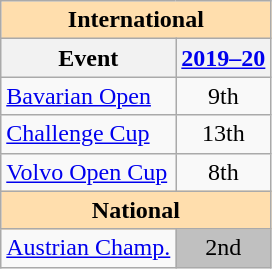<table class="wikitable" style="text-align:center">
<tr>
<th colspan="2" style="background-color: #ffdead; " align="center">International</th>
</tr>
<tr>
<th>Event</th>
<th><a href='#'>2019–20</a></th>
</tr>
<tr>
<td align=left><a href='#'>Bavarian Open</a></td>
<td>9th</td>
</tr>
<tr>
<td align=left><a href='#'>Challenge Cup</a></td>
<td>13th</td>
</tr>
<tr>
<td align=left><a href='#'>Volvo Open Cup</a></td>
<td>8th</td>
</tr>
<tr>
<th colspan="2" style="background-color: #ffdead; " align="center">National</th>
</tr>
<tr>
<td align=left><a href='#'>Austrian Champ.</a></td>
<td bgcolor=silver>2nd</td>
</tr>
</table>
